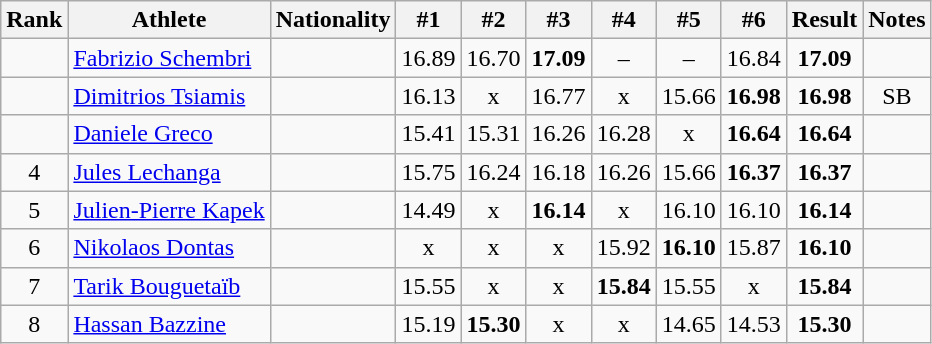<table class="wikitable sortable" style="text-align:center">
<tr>
<th>Rank</th>
<th>Athlete</th>
<th>Nationality</th>
<th>#1</th>
<th>#2</th>
<th>#3</th>
<th>#4</th>
<th>#5</th>
<th>#6</th>
<th>Result</th>
<th>Notes</th>
</tr>
<tr>
<td></td>
<td align="left"><a href='#'>Fabrizio Schembri</a></td>
<td align=left></td>
<td>16.89</td>
<td>16.70</td>
<td><strong>17.09</strong></td>
<td>–</td>
<td>–</td>
<td>16.84</td>
<td><strong>17.09</strong></td>
<td></td>
</tr>
<tr>
<td></td>
<td align="left"><a href='#'>Dimitrios Tsiamis</a></td>
<td align=left></td>
<td>16.13</td>
<td>x</td>
<td>16.77</td>
<td>x</td>
<td>15.66</td>
<td><strong>16.98</strong></td>
<td><strong>16.98</strong></td>
<td>SB</td>
</tr>
<tr>
<td></td>
<td align="left"><a href='#'>Daniele Greco</a></td>
<td align=left></td>
<td>15.41</td>
<td>15.31</td>
<td>16.26</td>
<td>16.28</td>
<td>x</td>
<td><strong>16.64</strong></td>
<td><strong>16.64</strong></td>
<td></td>
</tr>
<tr>
<td>4</td>
<td align="left"><a href='#'>Jules Lechanga</a></td>
<td align=left></td>
<td>15.75</td>
<td>16.24</td>
<td>16.18</td>
<td>16.26</td>
<td>15.66</td>
<td><strong>16.37</strong></td>
<td><strong>16.37</strong></td>
<td></td>
</tr>
<tr>
<td>5</td>
<td align="left"><a href='#'>Julien-Pierre Kapek</a></td>
<td align=left></td>
<td>14.49</td>
<td>x</td>
<td><strong>16.14</strong></td>
<td>x</td>
<td>16.10</td>
<td>16.10</td>
<td><strong>16.14</strong></td>
<td></td>
</tr>
<tr>
<td>6</td>
<td align="left"><a href='#'>Nikolaos Dontas</a></td>
<td align=left></td>
<td>x</td>
<td>x</td>
<td>x</td>
<td>15.92</td>
<td><strong>16.10</strong></td>
<td>15.87</td>
<td><strong>16.10</strong></td>
<td></td>
</tr>
<tr>
<td>7</td>
<td align="left"><a href='#'>Tarik Bouguetaïb</a></td>
<td align=left></td>
<td>15.55</td>
<td>x</td>
<td>x</td>
<td><strong>15.84</strong></td>
<td>15.55</td>
<td>x</td>
<td><strong>15.84</strong></td>
<td></td>
</tr>
<tr>
<td>8</td>
<td align="left"><a href='#'>Hassan Bazzine</a></td>
<td align=left></td>
<td>15.19</td>
<td><strong>15.30</strong></td>
<td>x</td>
<td>x</td>
<td>14.65</td>
<td>14.53</td>
<td><strong>15.30</strong></td>
<td></td>
</tr>
</table>
